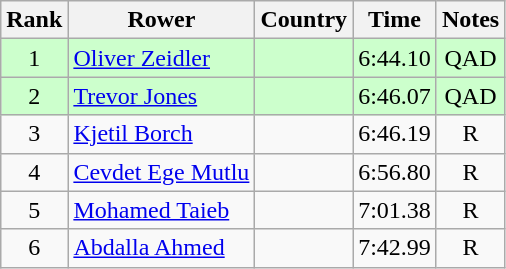<table class="wikitable" style="text-align:center">
<tr>
<th>Rank</th>
<th>Rower</th>
<th>Country</th>
<th>Time</th>
<th>Notes</th>
</tr>
<tr bgcolor=ccffcc>
<td>1</td>
<td align="left"><a href='#'>Oliver Zeidler</a></td>
<td align="left"></td>
<td>6:44.10</td>
<td>QAD</td>
</tr>
<tr bgcolor=ccffcc>
<td>2</td>
<td align="left"><a href='#'>Trevor Jones</a></td>
<td align="left"></td>
<td>6:46.07</td>
<td>QAD</td>
</tr>
<tr>
<td>3</td>
<td align="left"><a href='#'>Kjetil Borch</a></td>
<td align="left"></td>
<td>6:46.19</td>
<td>R</td>
</tr>
<tr>
<td>4</td>
<td align="left"><a href='#'>Cevdet Ege Mutlu</a></td>
<td align="left"></td>
<td>6:56.80</td>
<td>R</td>
</tr>
<tr>
<td>5</td>
<td align="left"><a href='#'>Mohamed Taieb</a></td>
<td align="left"></td>
<td>7:01.38</td>
<td>R</td>
</tr>
<tr>
<td>6</td>
<td align="left"><a href='#'>Abdalla Ahmed</a></td>
<td align="left"></td>
<td>7:42.99</td>
<td>R</td>
</tr>
</table>
